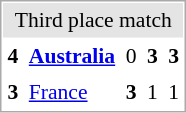<table cellspacing="1" cellpadding="3" style="border:1px solid #aaa; font-size:90%;">
<tr style="background:#e4e4e4;">
<td colspan="5" style="text-align:center;">Third place match</td>
</tr>
<tr>
<td><strong>4</strong></td>
<td> <strong><a href='#'>Australia</a></strong></td>
<td>0</td>
<td><strong>3</strong></td>
<td><strong>3</strong></td>
</tr>
<tr>
<td><strong>3</strong></td>
<td> <a href='#'>France</a></td>
<td><strong>3</strong></td>
<td>1</td>
<td>1</td>
</tr>
</table>
